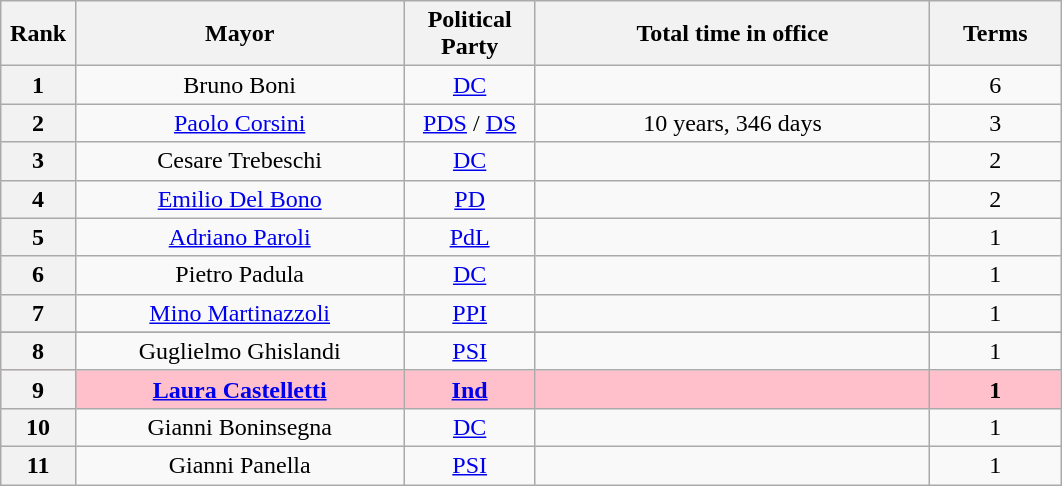<table class="wikitable" style="text-align:center; width:56%; border:1px #AAAAFF solid">
<tr>
<th width=3%>Rank</th>
<th width=25%>Mayor</th>
<th width=10%>Political Party</th>
<th width=30%>Total time in office</th>
<th width=10%>Terms</th>
</tr>
<tr>
<th>1</th>
<td>Bruno Boni</td>
<td><a href='#'>DC</a></td>
<td></td>
<td>6</td>
</tr>
<tr>
<th>2</th>
<td><a href='#'>Paolo Corsini</a></td>
<td><a href='#'>PDS</a> / <a href='#'>DS</a></td>
<td>10 years, 346 days</td>
<td>3</td>
</tr>
<tr>
<th>3</th>
<td>Cesare Trebeschi</td>
<td><a href='#'>DC</a></td>
<td></td>
<td>2</td>
</tr>
<tr>
<th>4</th>
<td><a href='#'>Emilio Del Bono</a></td>
<td><a href='#'>PD</a></td>
<td></td>
<td>2</td>
</tr>
<tr>
<th>5</th>
<td><a href='#'>Adriano Paroli</a></td>
<td><a href='#'>PdL</a></td>
<td></td>
<td>1</td>
</tr>
<tr>
<th>6</th>
<td>Pietro Padula</td>
<td><a href='#'>DC</a></td>
<td></td>
<td>1</td>
</tr>
<tr>
<th>7</th>
<td><a href='#'>Mino Martinazzoli</a></td>
<td><a href='#'>PPI</a></td>
<td></td>
<td>1</td>
</tr>
<tr>
</tr>
<tr>
<th>8</th>
<td>Guglielmo Ghislandi</td>
<td><a href='#'>PSI</a></td>
<td></td>
<td>1</td>
</tr>
<tr bgcolor="pink">
<th>9</th>
<td><strong><a href='#'>Laura Castelletti</a></strong></td>
<td><strong><a href='#'>Ind</a></strong></td>
<td><strong></strong></td>
<td><strong>1</strong></td>
</tr>
<tr>
<th>10</th>
<td>Gianni Boninsegna</td>
<td><a href='#'>DC</a></td>
<td></td>
<td>1</td>
</tr>
<tr>
<th>11</th>
<td>Gianni Panella</td>
<td><a href='#'>PSI</a></td>
<td></td>
<td>1</td>
</tr>
</table>
